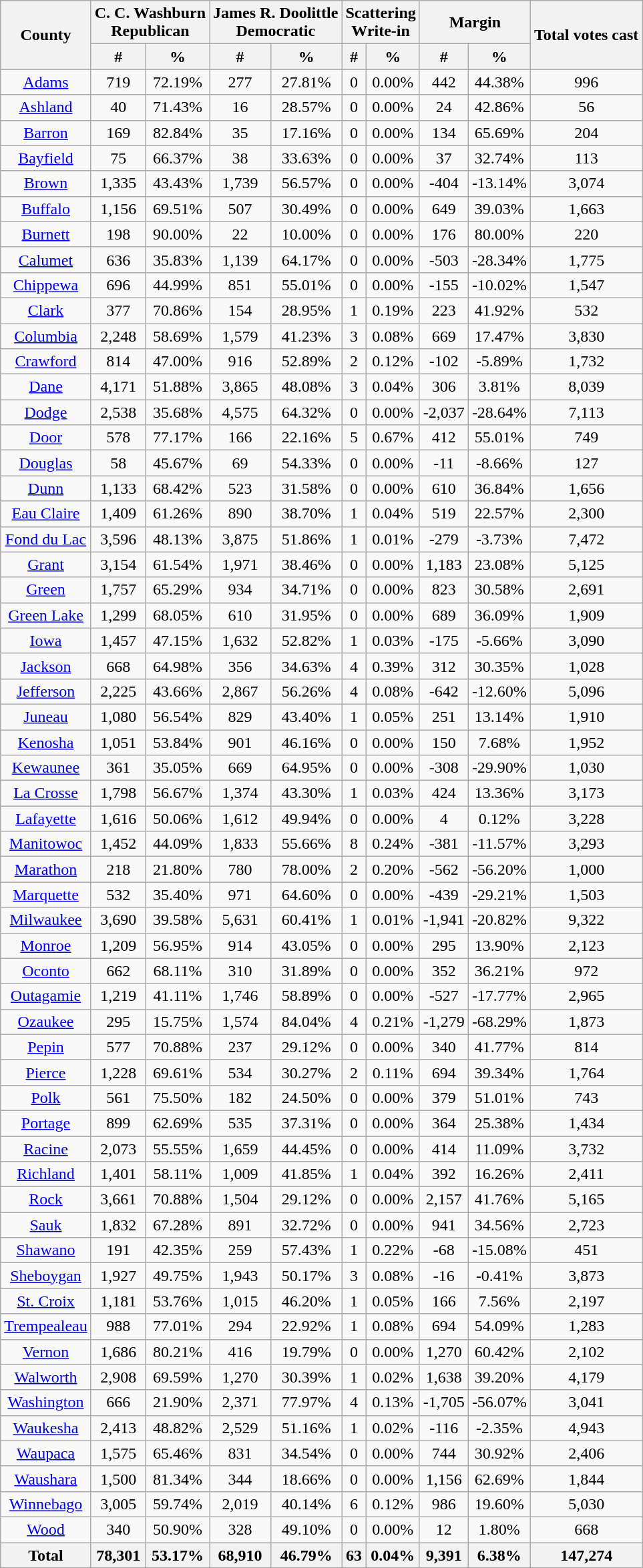<table class="wikitable sortable" style="text-align:center">
<tr>
<th rowspan="2" style="text-align:center;">County</th>
<th colspan="2" style="text-align:center;">C. C. Washburn<br>Republican</th>
<th colspan="2" style="text-align:center;">James R. Doolittle<br>Democratic</th>
<th colspan="2" style="text-align:center;">Scattering<br>Write-in</th>
<th colspan="2" style="text-align:center;">Margin</th>
<th rowspan="2" style="text-align:center;">Total votes cast</th>
</tr>
<tr>
<th style="text-align:center;" data-sort-type="number">#</th>
<th style="text-align:center;" data-sort-type="number">%</th>
<th style="text-align:center;" data-sort-type="number">#</th>
<th style="text-align:center;" data-sort-type="number">%</th>
<th style="text-align:center;" data-sort-type="number">#</th>
<th style="text-align:center;" data-sort-type="number">%</th>
<th style="text-align:center;" data-sort-type="number">#</th>
<th style="text-align:center;" data-sort-type="number">%</th>
</tr>
<tr style="text-align:center;">
<td><a href='#'>Adams</a></td>
<td>719</td>
<td>72.19%</td>
<td>277</td>
<td>27.81%</td>
<td>0</td>
<td>0.00%</td>
<td>442</td>
<td>44.38%</td>
<td>996</td>
</tr>
<tr style="text-align:center;">
<td><a href='#'>Ashland</a></td>
<td>40</td>
<td>71.43%</td>
<td>16</td>
<td>28.57%</td>
<td>0</td>
<td>0.00%</td>
<td>24</td>
<td>42.86%</td>
<td>56</td>
</tr>
<tr style="text-align:center;">
<td><a href='#'>Barron</a></td>
<td>169</td>
<td>82.84%</td>
<td>35</td>
<td>17.16%</td>
<td>0</td>
<td>0.00%</td>
<td>134</td>
<td>65.69%</td>
<td>204</td>
</tr>
<tr style="text-align:center;">
<td><a href='#'>Bayfield</a></td>
<td>75</td>
<td>66.37%</td>
<td>38</td>
<td>33.63%</td>
<td>0</td>
<td>0.00%</td>
<td>37</td>
<td>32.74%</td>
<td>113</td>
</tr>
<tr style="text-align:center;">
<td><a href='#'>Brown</a></td>
<td>1,335</td>
<td>43.43%</td>
<td>1,739</td>
<td>56.57%</td>
<td>0</td>
<td>0.00%</td>
<td>-404</td>
<td>-13.14%</td>
<td>3,074</td>
</tr>
<tr style="text-align:center;">
<td><a href='#'>Buffalo</a></td>
<td>1,156</td>
<td>69.51%</td>
<td>507</td>
<td>30.49%</td>
<td>0</td>
<td>0.00%</td>
<td>649</td>
<td>39.03%</td>
<td>1,663</td>
</tr>
<tr style="text-align:center;">
<td><a href='#'>Burnett</a></td>
<td>198</td>
<td>90.00%</td>
<td>22</td>
<td>10.00%</td>
<td>0</td>
<td>0.00%</td>
<td>176</td>
<td>80.00%</td>
<td>220</td>
</tr>
<tr style="text-align:center;">
<td><a href='#'>Calumet</a></td>
<td>636</td>
<td>35.83%</td>
<td>1,139</td>
<td>64.17%</td>
<td>0</td>
<td>0.00%</td>
<td>-503</td>
<td>-28.34%</td>
<td>1,775</td>
</tr>
<tr style="text-align:center;">
<td><a href='#'>Chippewa</a></td>
<td>696</td>
<td>44.99%</td>
<td>851</td>
<td>55.01%</td>
<td>0</td>
<td>0.00%</td>
<td>-155</td>
<td>-10.02%</td>
<td>1,547</td>
</tr>
<tr style="text-align:center;">
<td><a href='#'>Clark</a></td>
<td>377</td>
<td>70.86%</td>
<td>154</td>
<td>28.95%</td>
<td>1</td>
<td>0.19%</td>
<td>223</td>
<td>41.92%</td>
<td>532</td>
</tr>
<tr style="text-align:center;">
<td><a href='#'>Columbia</a></td>
<td>2,248</td>
<td>58.69%</td>
<td>1,579</td>
<td>41.23%</td>
<td>3</td>
<td>0.08%</td>
<td>669</td>
<td>17.47%</td>
<td>3,830</td>
</tr>
<tr style="text-align:center;">
<td><a href='#'>Crawford</a></td>
<td>814</td>
<td>47.00%</td>
<td>916</td>
<td>52.89%</td>
<td>2</td>
<td>0.12%</td>
<td>-102</td>
<td>-5.89%</td>
<td>1,732</td>
</tr>
<tr style="text-align:center;">
<td><a href='#'>Dane</a></td>
<td>4,171</td>
<td>51.88%</td>
<td>3,865</td>
<td>48.08%</td>
<td>3</td>
<td>0.04%</td>
<td>306</td>
<td>3.81%</td>
<td>8,039</td>
</tr>
<tr style="text-align:center;">
<td><a href='#'>Dodge</a></td>
<td>2,538</td>
<td>35.68%</td>
<td>4,575</td>
<td>64.32%</td>
<td>0</td>
<td>0.00%</td>
<td>-2,037</td>
<td>-28.64%</td>
<td>7,113</td>
</tr>
<tr style="text-align:center;">
<td><a href='#'>Door</a></td>
<td>578</td>
<td>77.17%</td>
<td>166</td>
<td>22.16%</td>
<td>5</td>
<td>0.67%</td>
<td>412</td>
<td>55.01%</td>
<td>749</td>
</tr>
<tr style="text-align:center;">
<td><a href='#'>Douglas</a></td>
<td>58</td>
<td>45.67%</td>
<td>69</td>
<td>54.33%</td>
<td>0</td>
<td>0.00%</td>
<td>-11</td>
<td>-8.66%</td>
<td>127</td>
</tr>
<tr style="text-align:center;">
<td><a href='#'>Dunn</a></td>
<td>1,133</td>
<td>68.42%</td>
<td>523</td>
<td>31.58%</td>
<td>0</td>
<td>0.00%</td>
<td>610</td>
<td>36.84%</td>
<td>1,656</td>
</tr>
<tr style="text-align:center;">
<td><a href='#'>Eau Claire</a></td>
<td>1,409</td>
<td>61.26%</td>
<td>890</td>
<td>38.70%</td>
<td>1</td>
<td>0.04%</td>
<td>519</td>
<td>22.57%</td>
<td>2,300</td>
</tr>
<tr style="text-align:center;">
<td><a href='#'>Fond du Lac</a></td>
<td>3,596</td>
<td>48.13%</td>
<td>3,875</td>
<td>51.86%</td>
<td>1</td>
<td>0.01%</td>
<td>-279</td>
<td>-3.73%</td>
<td>7,472</td>
</tr>
<tr style="text-align:center;">
<td><a href='#'>Grant</a></td>
<td>3,154</td>
<td>61.54%</td>
<td>1,971</td>
<td>38.46%</td>
<td>0</td>
<td>0.00%</td>
<td>1,183</td>
<td>23.08%</td>
<td>5,125</td>
</tr>
<tr style="text-align:center;">
<td><a href='#'>Green</a></td>
<td>1,757</td>
<td>65.29%</td>
<td>934</td>
<td>34.71%</td>
<td>0</td>
<td>0.00%</td>
<td>823</td>
<td>30.58%</td>
<td>2,691</td>
</tr>
<tr style="text-align:center;">
<td><a href='#'>Green Lake</a></td>
<td>1,299</td>
<td>68.05%</td>
<td>610</td>
<td>31.95%</td>
<td>0</td>
<td>0.00%</td>
<td>689</td>
<td>36.09%</td>
<td>1,909</td>
</tr>
<tr style="text-align:center;">
<td><a href='#'>Iowa</a></td>
<td>1,457</td>
<td>47.15%</td>
<td>1,632</td>
<td>52.82%</td>
<td>1</td>
<td>0.03%</td>
<td>-175</td>
<td>-5.66%</td>
<td>3,090</td>
</tr>
<tr style="text-align:center;">
<td><a href='#'>Jackson</a></td>
<td>668</td>
<td>64.98%</td>
<td>356</td>
<td>34.63%</td>
<td>4</td>
<td>0.39%</td>
<td>312</td>
<td>30.35%</td>
<td>1,028</td>
</tr>
<tr style="text-align:center;">
<td><a href='#'>Jefferson</a></td>
<td>2,225</td>
<td>43.66%</td>
<td>2,867</td>
<td>56.26%</td>
<td>4</td>
<td>0.08%</td>
<td>-642</td>
<td>-12.60%</td>
<td>5,096</td>
</tr>
<tr style="text-align:center;">
<td><a href='#'>Juneau</a></td>
<td>1,080</td>
<td>56.54%</td>
<td>829</td>
<td>43.40%</td>
<td>1</td>
<td>0.05%</td>
<td>251</td>
<td>13.14%</td>
<td>1,910</td>
</tr>
<tr style="text-align:center;">
<td><a href='#'>Kenosha</a></td>
<td>1,051</td>
<td>53.84%</td>
<td>901</td>
<td>46.16%</td>
<td>0</td>
<td>0.00%</td>
<td>150</td>
<td>7.68%</td>
<td>1,952</td>
</tr>
<tr style="text-align:center;">
<td><a href='#'>Kewaunee</a></td>
<td>361</td>
<td>35.05%</td>
<td>669</td>
<td>64.95%</td>
<td>0</td>
<td>0.00%</td>
<td>-308</td>
<td>-29.90%</td>
<td>1,030</td>
</tr>
<tr style="text-align:center;">
<td><a href='#'>La Crosse</a></td>
<td>1,798</td>
<td>56.67%</td>
<td>1,374</td>
<td>43.30%</td>
<td>1</td>
<td>0.03%</td>
<td>424</td>
<td>13.36%</td>
<td>3,173</td>
</tr>
<tr style="text-align:center;">
<td><a href='#'>Lafayette</a></td>
<td>1,616</td>
<td>50.06%</td>
<td>1,612</td>
<td>49.94%</td>
<td>0</td>
<td>0.00%</td>
<td>4</td>
<td>0.12%</td>
<td>3,228</td>
</tr>
<tr style="text-align:center;">
<td><a href='#'>Manitowoc</a></td>
<td>1,452</td>
<td>44.09%</td>
<td>1,833</td>
<td>55.66%</td>
<td>8</td>
<td>0.24%</td>
<td>-381</td>
<td>-11.57%</td>
<td>3,293</td>
</tr>
<tr style="text-align:center;">
<td><a href='#'>Marathon</a></td>
<td>218</td>
<td>21.80%</td>
<td>780</td>
<td>78.00%</td>
<td>2</td>
<td>0.20%</td>
<td>-562</td>
<td>-56.20%</td>
<td>1,000</td>
</tr>
<tr style="text-align:center;">
<td><a href='#'>Marquette</a></td>
<td>532</td>
<td>35.40%</td>
<td>971</td>
<td>64.60%</td>
<td>0</td>
<td>0.00%</td>
<td>-439</td>
<td>-29.21%</td>
<td>1,503</td>
</tr>
<tr style="text-align:center;">
<td><a href='#'>Milwaukee</a></td>
<td>3,690</td>
<td>39.58%</td>
<td>5,631</td>
<td>60.41%</td>
<td>1</td>
<td>0.01%</td>
<td>-1,941</td>
<td>-20.82%</td>
<td>9,322</td>
</tr>
<tr style="text-align:center;">
<td><a href='#'>Monroe</a></td>
<td>1,209</td>
<td>56.95%</td>
<td>914</td>
<td>43.05%</td>
<td>0</td>
<td>0.00%</td>
<td>295</td>
<td>13.90%</td>
<td>2,123</td>
</tr>
<tr style="text-align:center;">
<td><a href='#'>Oconto</a></td>
<td>662</td>
<td>68.11%</td>
<td>310</td>
<td>31.89%</td>
<td>0</td>
<td>0.00%</td>
<td>352</td>
<td>36.21%</td>
<td>972</td>
</tr>
<tr style="text-align:center;">
<td><a href='#'>Outagamie</a></td>
<td>1,219</td>
<td>41.11%</td>
<td>1,746</td>
<td>58.89%</td>
<td>0</td>
<td>0.00%</td>
<td>-527</td>
<td>-17.77%</td>
<td>2,965</td>
</tr>
<tr style="text-align:center;">
<td><a href='#'>Ozaukee</a></td>
<td>295</td>
<td>15.75%</td>
<td>1,574</td>
<td>84.04%</td>
<td>4</td>
<td>0.21%</td>
<td>-1,279</td>
<td>-68.29%</td>
<td>1,873</td>
</tr>
<tr style="text-align:center;">
<td><a href='#'>Pepin</a></td>
<td>577</td>
<td>70.88%</td>
<td>237</td>
<td>29.12%</td>
<td>0</td>
<td>0.00%</td>
<td>340</td>
<td>41.77%</td>
<td>814</td>
</tr>
<tr style="text-align:center;">
<td><a href='#'>Pierce</a></td>
<td>1,228</td>
<td>69.61%</td>
<td>534</td>
<td>30.27%</td>
<td>2</td>
<td>0.11%</td>
<td>694</td>
<td>39.34%</td>
<td>1,764</td>
</tr>
<tr style="text-align:center;">
<td><a href='#'>Polk</a></td>
<td>561</td>
<td>75.50%</td>
<td>182</td>
<td>24.50%</td>
<td>0</td>
<td>0.00%</td>
<td>379</td>
<td>51.01%</td>
<td>743</td>
</tr>
<tr style="text-align:center;">
<td><a href='#'>Portage</a></td>
<td>899</td>
<td>62.69%</td>
<td>535</td>
<td>37.31%</td>
<td>0</td>
<td>0.00%</td>
<td>364</td>
<td>25.38%</td>
<td>1,434</td>
</tr>
<tr style="text-align:center;">
<td><a href='#'>Racine</a></td>
<td>2,073</td>
<td>55.55%</td>
<td>1,659</td>
<td>44.45%</td>
<td>0</td>
<td>0.00%</td>
<td>414</td>
<td>11.09%</td>
<td>3,732</td>
</tr>
<tr style="text-align:center;">
<td><a href='#'>Richland</a></td>
<td>1,401</td>
<td>58.11%</td>
<td>1,009</td>
<td>41.85%</td>
<td>1</td>
<td>0.04%</td>
<td>392</td>
<td>16.26%</td>
<td>2,411</td>
</tr>
<tr style="text-align:center;">
<td><a href='#'>Rock</a></td>
<td>3,661</td>
<td>70.88%</td>
<td>1,504</td>
<td>29.12%</td>
<td>0</td>
<td>0.00%</td>
<td>2,157</td>
<td>41.76%</td>
<td>5,165</td>
</tr>
<tr style="text-align:center;">
<td><a href='#'>Sauk</a></td>
<td>1,832</td>
<td>67.28%</td>
<td>891</td>
<td>32.72%</td>
<td>0</td>
<td>0.00%</td>
<td>941</td>
<td>34.56%</td>
<td>2,723</td>
</tr>
<tr style="text-align:center;">
<td><a href='#'>Shawano</a></td>
<td>191</td>
<td>42.35%</td>
<td>259</td>
<td>57.43%</td>
<td>1</td>
<td>0.22%</td>
<td>-68</td>
<td>-15.08%</td>
<td>451</td>
</tr>
<tr style="text-align:center;">
<td><a href='#'>Sheboygan</a></td>
<td>1,927</td>
<td>49.75%</td>
<td>1,943</td>
<td>50.17%</td>
<td>3</td>
<td>0.08%</td>
<td>-16</td>
<td>-0.41%</td>
<td>3,873</td>
</tr>
<tr style="text-align:center;">
<td><a href='#'>St. Croix</a></td>
<td>1,181</td>
<td>53.76%</td>
<td>1,015</td>
<td>46.20%</td>
<td>1</td>
<td>0.05%</td>
<td>166</td>
<td>7.56%</td>
<td>2,197</td>
</tr>
<tr style="text-align:center;">
<td><a href='#'>Trempealeau</a></td>
<td>988</td>
<td>77.01%</td>
<td>294</td>
<td>22.92%</td>
<td>1</td>
<td>0.08%</td>
<td>694</td>
<td>54.09%</td>
<td>1,283</td>
</tr>
<tr style="text-align:center;">
<td><a href='#'>Vernon</a></td>
<td>1,686</td>
<td>80.21%</td>
<td>416</td>
<td>19.79%</td>
<td>0</td>
<td>0.00%</td>
<td>1,270</td>
<td>60.42%</td>
<td>2,102</td>
</tr>
<tr style="text-align:center;">
<td><a href='#'>Walworth</a></td>
<td>2,908</td>
<td>69.59%</td>
<td>1,270</td>
<td>30.39%</td>
<td>1</td>
<td>0.02%</td>
<td>1,638</td>
<td>39.20%</td>
<td>4,179</td>
</tr>
<tr style="text-align:center;">
<td><a href='#'>Washington</a></td>
<td>666</td>
<td>21.90%</td>
<td>2,371</td>
<td>77.97%</td>
<td>4</td>
<td>0.13%</td>
<td>-1,705</td>
<td>-56.07%</td>
<td>3,041</td>
</tr>
<tr style="text-align:center;">
<td><a href='#'>Waukesha</a></td>
<td>2,413</td>
<td>48.82%</td>
<td>2,529</td>
<td>51.16%</td>
<td>1</td>
<td>0.02%</td>
<td>-116</td>
<td>-2.35%</td>
<td>4,943</td>
</tr>
<tr style="text-align:center;">
<td><a href='#'>Waupaca</a></td>
<td>1,575</td>
<td>65.46%</td>
<td>831</td>
<td>34.54%</td>
<td>0</td>
<td>0.00%</td>
<td>744</td>
<td>30.92%</td>
<td>2,406</td>
</tr>
<tr style="text-align:center;">
<td><a href='#'>Waushara</a></td>
<td>1,500</td>
<td>81.34%</td>
<td>344</td>
<td>18.66%</td>
<td>0</td>
<td>0.00%</td>
<td>1,156</td>
<td>62.69%</td>
<td>1,844</td>
</tr>
<tr style="text-align:center;">
<td><a href='#'>Winnebago</a></td>
<td>3,005</td>
<td>59.74%</td>
<td>2,019</td>
<td>40.14%</td>
<td>6</td>
<td>0.12%</td>
<td>986</td>
<td>19.60%</td>
<td>5,030</td>
</tr>
<tr style="text-align:center;">
<td><a href='#'>Wood</a></td>
<td>340</td>
<td>50.90%</td>
<td>328</td>
<td>49.10%</td>
<td>0</td>
<td>0.00%</td>
<td>12</td>
<td>1.80%</td>
<td>668</td>
</tr>
<tr>
<th>Total</th>
<th>78,301</th>
<th>53.17%</th>
<th>68,910</th>
<th>46.79%</th>
<th>63</th>
<th>0.04%</th>
<th>9,391</th>
<th>6.38%</th>
<th>147,274</th>
</tr>
</table>
